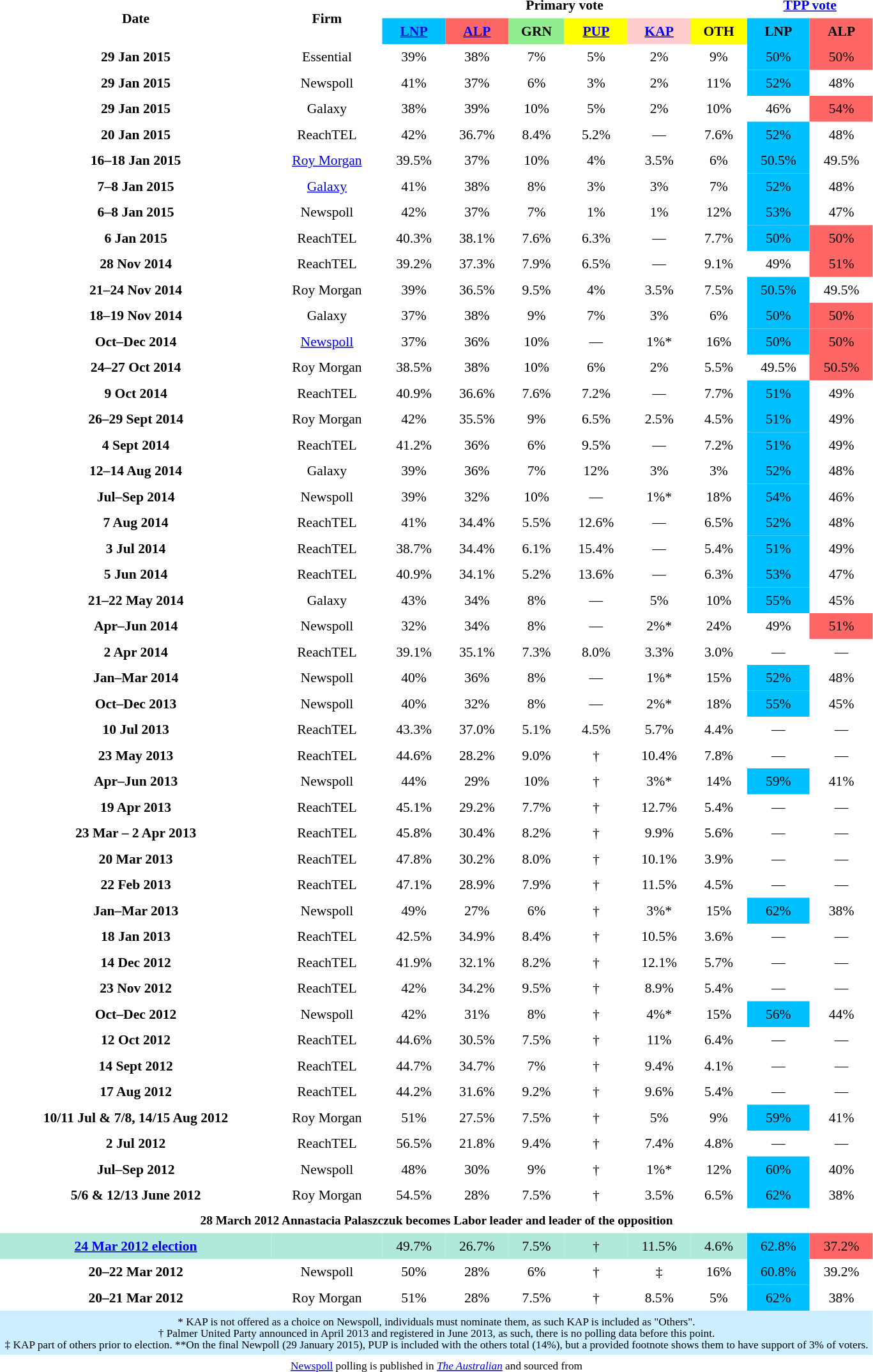<table class="toccolours" cellpadding="5" cellspacing="0" style="text-align:center; margin-right:.5em; margin-top:.4em; font-size:90%;">
<tr>
</tr>
<tr>
<th rowspan="2">Date</th>
<th rowspan="2">Firm</th>
<th colspan="6">Primary vote</th>
<th colspan="2"><a href='#'>TPP vote</a></th>
</tr>
<tr>
<th style="background:#00bfff;"><a href='#'>LNP</a></th>
<th style="background:#f66;"><a href='#'>ALP</a></th>
<th style="background:#90ee90;">GRN</th>
<th style="background:#Ffff00;"><a href='#'>PUP</a></th>
<th style="background:#fcc;"><a href='#'>KAP</a></th>
<th style="background:#ff0;">OTH</th>
<th style="background:#00bfff;">LNP</th>
<th style="background:#f66;">ALP</th>
</tr>
<tr>
<th>29 Jan 2015</th>
<td>Essential</td>
<td>39%</td>
<td>38%</td>
<td>7%</td>
<td>5%</td>
<td>2%</td>
<td>9%</td>
<td style="background:#00bfff;">50%</td>
<td style="background:#f66;">50%</td>
</tr>
<tr>
<th>29 Jan 2015</th>
<td>Newspoll</td>
<td>41%</td>
<td>37%</td>
<td>6%</td>
<td>3%</td>
<td>2%</td>
<td>11%</td>
<td style="background:#00bfff;">52%</td>
<td>48%</td>
</tr>
<tr>
<th>29 Jan 2015</th>
<td>Galaxy</td>
<td>38%</td>
<td>39%</td>
<td>10%</td>
<td>5%</td>
<td>2%</td>
<td>10%</td>
<td>46%</td>
<td style="background:#f66;">54%</td>
</tr>
<tr>
<th>20 Jan 2015</th>
<td>ReachTEL</td>
<td>42%</td>
<td>36.7%</td>
<td>8.4%</td>
<td>5.2%</td>
<td>—</td>
<td>7.6%</td>
<td style="background:#00bfff;">52%</td>
<td>48%</td>
</tr>
<tr>
<th>16–18 Jan 2015</th>
<td><a href='#'>Roy Morgan</a></td>
<td>39.5%</td>
<td>37%</td>
<td>10%</td>
<td>4%</td>
<td>3.5%</td>
<td>6%</td>
<td style="background:#00bfff;">50.5%</td>
<td>49.5%</td>
</tr>
<tr>
<th>7–8 Jan 2015</th>
<td><a href='#'>Galaxy</a></td>
<td>41%</td>
<td>38%</td>
<td>8%</td>
<td>3%</td>
<td>3%</td>
<td>7%</td>
<td style="background:#00bfff;">52%</td>
<td>48%</td>
</tr>
<tr>
<th>6–8 Jan 2015</th>
<td>Newspoll</td>
<td>42%</td>
<td>37%</td>
<td>7%</td>
<td>1%</td>
<td>1%</td>
<td>12%</td>
<td style="background:#00bfff;">53%</td>
<td>47%</td>
</tr>
<tr>
<th>6 Jan 2015</th>
<td>ReachTEL</td>
<td>40.3%</td>
<td>38.1%</td>
<td>7.6%</td>
<td>6.3%</td>
<td>—</td>
<td>7.7%</td>
<td style="background:#00bfff;">50%</td>
<td style="background:#f66;">50%</td>
</tr>
<tr>
<th>28 Nov 2014</th>
<td>ReachTEL</td>
<td>39.2%</td>
<td>37.3%</td>
<td>7.9%</td>
<td>6.5%</td>
<td>—</td>
<td>9.1%</td>
<td>49%</td>
<td style="background:#f66;">51%</td>
</tr>
<tr>
<th>21–24 Nov 2014</th>
<td>Roy Morgan</td>
<td>39%</td>
<td>36.5%</td>
<td>9.5%</td>
<td>4%</td>
<td>3.5%</td>
<td>7.5%</td>
<td style="background:#00bfff;">50.5%</td>
<td>49.5%</td>
</tr>
<tr>
<th>18–19 Nov 2014</th>
<td>Galaxy</td>
<td>37%</td>
<td>38%</td>
<td>9%</td>
<td>7%</td>
<td>3%</td>
<td>6%</td>
<td style="background:#00bfff;">50%</td>
<td style="background:#f66;">50%</td>
</tr>
<tr>
<th>Oct–Dec 2014</th>
<td><a href='#'>Newspoll</a></td>
<td>37%</td>
<td>36%</td>
<td>10%</td>
<td>—</td>
<td>1%*</td>
<td>16%</td>
<td style="background:#00bfff;">50%</td>
<td style="background:#f66;">50%</td>
</tr>
<tr>
<th>24–27 Oct 2014</th>
<td>Roy Morgan</td>
<td>38.5%</td>
<td>38%</td>
<td>10%</td>
<td>6%</td>
<td>2%</td>
<td>5.5%</td>
<td>49.5%</td>
<td style="background:#f66;">50.5%</td>
</tr>
<tr>
<th>9 Oct 2014</th>
<td>ReachTEL</td>
<td>40.9%</td>
<td>36.6%</td>
<td>7.6%</td>
<td>7.2%</td>
<td>—</td>
<td>7.7%</td>
<td style="background:#00bfff;">51%</td>
<td>49%</td>
</tr>
<tr>
<th>26–29 Sept 2014</th>
<td>Roy Morgan</td>
<td>42%</td>
<td>35.5%</td>
<td>9%</td>
<td>6.5%</td>
<td>2.5%</td>
<td>4.5%</td>
<td style="background:#00bfff;">51%</td>
<td>49%</td>
</tr>
<tr>
<th>4 Sept 2014</th>
<td>ReachTEL</td>
<td>41.2%</td>
<td>36%</td>
<td>6%</td>
<td>9.5%</td>
<td>—</td>
<td>7.2%</td>
<td style="background:#00bfff;">51%</td>
<td>49%</td>
</tr>
<tr>
<th>12–14 Aug 2014</th>
<td>Galaxy</td>
<td>39%</td>
<td>36%</td>
<td>7%</td>
<td>12%</td>
<td>3%</td>
<td>3%</td>
<td style="background:#00bfff;">52%</td>
<td>48%</td>
</tr>
<tr>
<th>Jul–Sep 2014</th>
<td>Newspoll</td>
<td>39%</td>
<td>32%</td>
<td>10%</td>
<td>—</td>
<td>1%*</td>
<td>18%</td>
<td style="background:#00bfff;">54%</td>
<td>46%</td>
</tr>
<tr>
<th>7 Aug 2014</th>
<td>ReachTEL</td>
<td>41%</td>
<td>34.4%</td>
<td>5.5%</td>
<td>12.6%</td>
<td>—</td>
<td>6.5%</td>
<td style="background:#00bfff;">52%</td>
<td>48%</td>
</tr>
<tr>
<th>3 Jul 2014</th>
<td>ReachTEL</td>
<td>38.7%</td>
<td>34.4%</td>
<td>6.1%</td>
<td>15.4%</td>
<td>—</td>
<td>5.4%</td>
<td style="background:#00bfff;">51%</td>
<td>49%</td>
</tr>
<tr>
<th>5 Jun 2014</th>
<td>ReachTEL</td>
<td>40.9%</td>
<td>34.1%</td>
<td>5.2%</td>
<td>13.6%</td>
<td>—</td>
<td>6.3%</td>
<td style="background:#00bfff;">53%</td>
<td>47%</td>
</tr>
<tr>
<th>21–22 May 2014</th>
<td>Galaxy</td>
<td>43%</td>
<td>34%</td>
<td>8%</td>
<td>—</td>
<td>5%</td>
<td>10%</td>
<td style="background:#00bfff;">55%</td>
<td>45%</td>
</tr>
<tr>
<th>Apr–Jun 2014</th>
<td>Newspoll</td>
<td>32%</td>
<td>34%</td>
<td>8%</td>
<td>—</td>
<td>2%*</td>
<td>24%</td>
<td>49%</td>
<td style="background:#f66;">51%</td>
</tr>
<tr>
<th>2 Apr 2014</th>
<td>ReachTEL</td>
<td>39.1%</td>
<td>35.1%</td>
<td>7.3%</td>
<td>8.0%</td>
<td>3.3%</td>
<td>3.0%</td>
<td>—</td>
<td>—</td>
</tr>
<tr>
<th>Jan–Mar 2014</th>
<td>Newspoll</td>
<td>40%</td>
<td>36%</td>
<td>8%</td>
<td>—</td>
<td>1%*</td>
<td>15%</td>
<td style="background:#00bfff;">52%</td>
<td>48%</td>
</tr>
<tr>
<th>Oct–Dec 2013</th>
<td>Newspoll</td>
<td>40%</td>
<td>32%</td>
<td>8%</td>
<td>—</td>
<td>2%*</td>
<td>18%</td>
<td style="background:#00bfff;">55%</td>
<td>45%</td>
</tr>
<tr>
<th>10 Jul 2013</th>
<td>ReachTEL</td>
<td>43.3%</td>
<td>37.0%</td>
<td>5.1%</td>
<td>4.5%</td>
<td>5.7%</td>
<td>4.4%</td>
<td>—</td>
<td>—</td>
</tr>
<tr>
<th>23 May 2013</th>
<td>ReachTEL</td>
<td>44.6%</td>
<td>28.2%</td>
<td>9.0%</td>
<td>†</td>
<td>10.4%</td>
<td>7.8%</td>
<td>—</td>
<td>—</td>
</tr>
<tr>
<th>Apr–Jun 2013</th>
<td>Newspoll</td>
<td>44%</td>
<td>29%</td>
<td>10%</td>
<td>†</td>
<td>3%*</td>
<td>14%</td>
<td style="background:#00bfff;">59%</td>
<td>41%</td>
</tr>
<tr>
<th>19 Apr 2013</th>
<td>ReachTEL</td>
<td>45.1%</td>
<td>29.2%</td>
<td>7.7%</td>
<td>†</td>
<td>12.7%</td>
<td>5.4%</td>
<td>—</td>
<td>—</td>
</tr>
<tr>
<th>23 Mar – 2 Apr 2013</th>
<td>ReachTEL</td>
<td>45.8%</td>
<td>30.4%</td>
<td>8.2%</td>
<td>†</td>
<td>9.9%</td>
<td>5.6%</td>
<td>—</td>
<td>—</td>
</tr>
<tr>
<th>20 Mar 2013</th>
<td>ReachTEL</td>
<td>47.8%</td>
<td>30.2%</td>
<td>8.0%</td>
<td>†</td>
<td>10.1%</td>
<td>3.9%</td>
<td>—</td>
<td>—</td>
</tr>
<tr>
<th>22 Feb 2013</th>
<td>ReachTEL</td>
<td>47.1%</td>
<td>28.9%</td>
<td>7.9%</td>
<td>†</td>
<td>11.5%</td>
<td>4.5%</td>
<td>—</td>
<td>—</td>
</tr>
<tr>
<th>Jan–Mar 2013</th>
<td>Newspoll</td>
<td>49%</td>
<td>27%</td>
<td>6%</td>
<td>†</td>
<td>3%*</td>
<td>15%</td>
<td style="background:#00bfff;">62%</td>
<td>38%</td>
</tr>
<tr>
<th>18 Jan 2013</th>
<td>ReachTEL</td>
<td>42.5%</td>
<td>34.9%</td>
<td>8.4%</td>
<td>†</td>
<td>10.5%</td>
<td>3.6%</td>
<td>—</td>
<td>—</td>
</tr>
<tr>
<th>14 Dec 2012</th>
<td>ReachTEL</td>
<td>41.9%</td>
<td>32.1%</td>
<td>8.2%</td>
<td>†</td>
<td>12.1%</td>
<td>5.7%</td>
<td>—</td>
<td>—</td>
</tr>
<tr>
<th>23 Nov 2012</th>
<td>ReachTEL</td>
<td>42%</td>
<td>34.2%</td>
<td>9.5%</td>
<td>†</td>
<td>8.9%</td>
<td>5.4%</td>
<td>—</td>
<td>—</td>
</tr>
<tr>
<th>Oct–Dec 2012</th>
<td>Newspoll</td>
<td>42%</td>
<td>31%</td>
<td>8%</td>
<td>†</td>
<td>4%*</td>
<td>15%</td>
<td style="background:#00bfff;">56%</td>
<td>44%</td>
</tr>
<tr>
<th>12 Oct 2012</th>
<td>ReachTEL</td>
<td>44.6%</td>
<td>30.5%</td>
<td>7.5%</td>
<td>†</td>
<td>11%</td>
<td>6.4%</td>
<td>—</td>
<td>—</td>
</tr>
<tr>
<th>14 Sept 2012</th>
<td>ReachTEL</td>
<td>44.7%</td>
<td>34.7%</td>
<td>7%</td>
<td>†</td>
<td>9.4%</td>
<td>4.1%</td>
<td>—</td>
<td>—</td>
</tr>
<tr>
<th>17 Aug 2012</th>
<td>ReachTEL</td>
<td>44.2%</td>
<td>31.6%</td>
<td>9.2%</td>
<td>†</td>
<td>9.6%</td>
<td>5.4%</td>
<td>—</td>
<td>—</td>
</tr>
<tr>
<th>10/11 Jul & 7/8, 14/15 Aug 2012</th>
<td>Roy Morgan</td>
<td>51%</td>
<td>27.5%</td>
<td>7.5%</td>
<td>†</td>
<td>5%</td>
<td>9%</td>
<td style="background:#00bfff;">59%</td>
<td>41%</td>
</tr>
<tr>
<th>2 Jul 2012</th>
<td>ReachTEL</td>
<td>56.5%</td>
<td>21.8%</td>
<td>9.4%</td>
<td>†</td>
<td>7.4%</td>
<td>4.8%</td>
<td>—</td>
<td>—</td>
</tr>
<tr>
<th>Jul–Sep 2012</th>
<td>Newspoll</td>
<td>48%</td>
<td>30%</td>
<td>9%</td>
<td>†</td>
<td>1%*</td>
<td>12%</td>
<td style="background:#00bfff;">60%</td>
<td>40%</td>
</tr>
<tr>
<th>5/6 & 12/13 June 2012</th>
<td>Roy Morgan</td>
<td>54.5%</td>
<td>28%</td>
<td>7.5%</td>
<td>†</td>
<td>3.5%</td>
<td>6.5%</td>
<td style="background:#00bfff;">62%</td>
<td>38%</td>
</tr>
<tr>
<th colspan="10"  style="font-size:90%;">28 March 2012 Annastacia Palaszczuk becomes Labor leader and leader of the opposition</th>
</tr>
<tr>
<th style="background:#b0e9db;"><a href='#'>24 Mar 2012 election</a></th>
<td style="background:#b0e9db;"></td>
<td style="background:#b0e9db;">49.7%</td>
<td style="background:#b0e9db;">26.7%</td>
<td style="background:#b0e9db;">7.5%</td>
<td style="background:#b0e9db;">†</td>
<td style="background:#b0e9db;">11.5%</td>
<td style="background:#b0e9db;">4.6%</td>
<td style="background:#00bfff;">62.8%</td>
<td style="background:#f66;">37.2%</td>
</tr>
<tr>
<th>20–22 Mar 2012</th>
<td>Newspoll</td>
<td>50%</td>
<td>28%</td>
<td>6%</td>
<td>†</td>
<td>‡</td>
<td>16%</td>
<td style="background:#00bfff;">60.8%</td>
<td>39.2%</td>
</tr>
<tr>
<th>20–21 Mar 2012</th>
<td>Roy Morgan</td>
<td>51%</td>
<td>28%</td>
<td>7.5%</td>
<td>†</td>
<td>8.5%</td>
<td>5%</td>
<td style="background:#00bfff;">62%</td>
<td>38%</td>
</tr>
<tr>
<td colspan="10" style="font-size:80%; background:#cef;">* KAP is not offered as a choice on Newspoll, individuals must nominate them, as such KAP is included as "Others".<br>† Palmer United Party announced in April 2013 and registered in June 2013, as such, there is no polling data before this point.<br>‡ KAP part of others prior to election. **On the final Newpoll (29 January 2015), PUP is included with the others total (14%), but a provided footnote shows them to have support of 3% of voters.</td>
</tr>
<tr>
<td colspan="10" style="font-size:80%;"><a href='#'>Newspoll</a> polling is published in <em><a href='#'>The Australian</a></em> and sourced from </td>
</tr>
</table>
